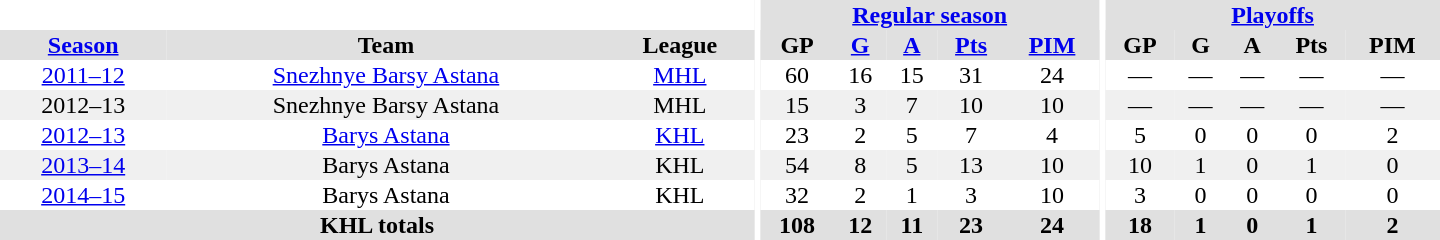<table border="0" cellpadding="1" cellspacing="0" style="text-align:center; width:60em">
<tr bgcolor="#e0e0e0">
<th colspan="3" bgcolor="#ffffff"></th>
<th rowspan="100" bgcolor="#ffffff"></th>
<th colspan="5"><a href='#'>Regular season</a></th>
<th rowspan="100" bgcolor="#ffffff"></th>
<th colspan="5"><a href='#'>Playoffs</a></th>
</tr>
<tr bgcolor="#e0e0e0">
<th><a href='#'>Season</a></th>
<th>Team</th>
<th>League</th>
<th>GP</th>
<th><a href='#'>G</a></th>
<th><a href='#'>A</a></th>
<th><a href='#'>Pts</a></th>
<th><a href='#'>PIM</a></th>
<th>GP</th>
<th>G</th>
<th>A</th>
<th>Pts</th>
<th>PIM</th>
</tr>
<tr>
<td><a href='#'>2011–12</a></td>
<td><a href='#'>Snezhnye Barsy Astana</a></td>
<td><a href='#'>MHL</a></td>
<td>60</td>
<td>16</td>
<td>15</td>
<td>31</td>
<td>24</td>
<td>—</td>
<td>—</td>
<td>—</td>
<td>—</td>
<td>—</td>
</tr>
<tr bgcolor="#f0f0f0">
<td>2012–13</td>
<td>Snezhnye Barsy Astana</td>
<td>MHL</td>
<td>15</td>
<td>3</td>
<td>7</td>
<td>10</td>
<td>10</td>
<td>—</td>
<td>—</td>
<td>—</td>
<td>—</td>
<td>—</td>
</tr>
<tr>
<td><a href='#'>2012–13</a></td>
<td><a href='#'>Barys Astana</a></td>
<td><a href='#'>KHL</a></td>
<td>23</td>
<td>2</td>
<td>5</td>
<td>7</td>
<td>4</td>
<td>5</td>
<td>0</td>
<td>0</td>
<td>0</td>
<td>2</td>
</tr>
<tr bgcolor="#f0f0f0">
<td><a href='#'>2013–14</a></td>
<td>Barys Astana</td>
<td>KHL</td>
<td>54</td>
<td>8</td>
<td>5</td>
<td>13</td>
<td>10</td>
<td>10</td>
<td>1</td>
<td>0</td>
<td>1</td>
<td>0</td>
</tr>
<tr>
<td><a href='#'>2014–15</a></td>
<td>Barys Astana</td>
<td>KHL</td>
<td>32</td>
<td>2</td>
<td>1</td>
<td>3</td>
<td>10</td>
<td>3</td>
<td>0</td>
<td>0</td>
<td>0</td>
<td>0</td>
</tr>
<tr bgcolor="#e0e0e0">
<th colspan="3">KHL totals</th>
<th>108</th>
<th>12</th>
<th>11</th>
<th>23</th>
<th>24</th>
<th>18</th>
<th>1</th>
<th>0</th>
<th>1</th>
<th>2</th>
</tr>
</table>
